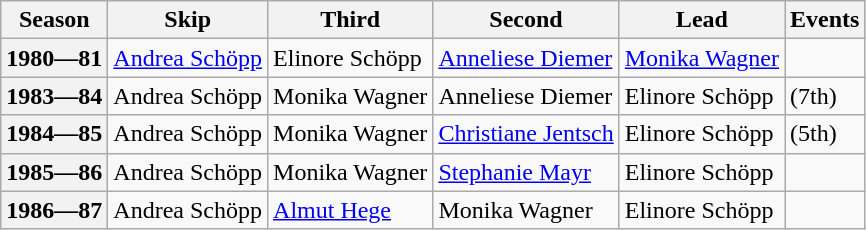<table class="wikitable">
<tr>
<th scope="col">Season</th>
<th scope="col">Skip</th>
<th scope="col">Third</th>
<th scope="col">Second</th>
<th scope="col">Lead</th>
<th scope="col">Events</th>
</tr>
<tr>
<th scope="row">1980—81</th>
<td><a href='#'>Andrea Schöpp</a></td>
<td>Elinore Schöpp</td>
<td><a href='#'>Anneliese Diemer</a></td>
<td><a href='#'>Monika Wagner</a></td>
<td> </td>
</tr>
<tr>
<th scope="row">1983—84</th>
<td>Andrea Schöpp</td>
<td>Monika Wagner</td>
<td>Anneliese Diemer</td>
<td>Elinore Schöpp</td>
<td> (7th)</td>
</tr>
<tr>
<th scope="row">1984—85</th>
<td>Andrea Schöpp</td>
<td>Monika Wagner</td>
<td><a href='#'>Christiane Jentsch</a></td>
<td>Elinore Schöpp</td>
<td> (5th)</td>
</tr>
<tr>
<th scope="row">1985—86</th>
<td>Andrea Schöpp</td>
<td>Monika Wagner</td>
<td><a href='#'>Stephanie Mayr</a></td>
<td>Elinore Schöpp</td>
<td> </td>
</tr>
<tr>
<th scope="row">1986—87</th>
<td>Andrea Schöpp</td>
<td><a href='#'>Almut Hege</a></td>
<td>Monika Wagner</td>
<td>Elinore Schöpp</td>
<td> <br> </td>
</tr>
</table>
